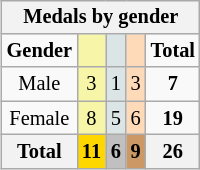<table class="wikitable" style="font-size:85%; float:right">
<tr style="background:#efefef;">
<th colspan=5><strong>Medals by gender</strong></th>
</tr>
<tr align=center>
<td><strong>Gender</strong></td>
<td bgcolor=#F7F6A8></td>
<td bgcolor=#DCE5E5></td>
<td bgcolor=#FFDAB9></td>
<td><strong>Total</strong></td>
</tr>
<tr align=center>
<td>Male</td>
<td style="background:#F7F6A8;">3</td>
<td style="background:#DCE5E5;">1</td>
<td style="background:#FFDAB9;">3</td>
<td><strong>7</strong></td>
</tr>
<tr align=center>
<td>Female</td>
<td style="background:#F7F6A8;">8</td>
<td style="background:#DCE5E5;">5</td>
<td style="background:#FFDAB9;">6</td>
<td><strong>19</strong></td>
</tr>
<tr align=center>
<th><strong>Total</strong></th>
<th style="background:gold;"><strong>11</strong></th>
<th style="background:silver;"><strong>6</strong></th>
<th style="background:#c96;"><strong>9</strong></th>
<th><strong>26</strong></th>
</tr>
</table>
